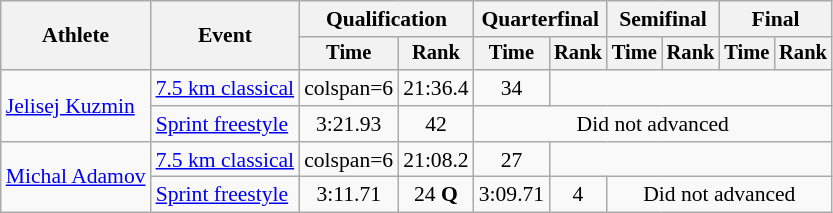<table class="wikitable" style="font-size:90%">
<tr>
<th rowspan="2">Athlete</th>
<th rowspan="2">Event</th>
<th colspan="2">Qualification</th>
<th colspan="2">Quarterfinal</th>
<th colspan="2">Semifinal</th>
<th colspan="2">Final</th>
</tr>
<tr style="font-size:95%">
<th>Time</th>
<th>Rank</th>
<th>Time</th>
<th>Rank</th>
<th>Time</th>
<th>Rank</th>
<th>Time</th>
<th>Rank</th>
</tr>
<tr align=center>
<td align=left rowspan=2><a href='#'>Jelisej Kuzmin</a></td>
<td align=left><a href='#'>7.5 km classical</a></td>
<td>colspan=6</td>
<td>21:36.4</td>
<td>34</td>
</tr>
<tr align=center>
<td align=left><a href='#'>Sprint freestyle</a></td>
<td>3:21.93</td>
<td>42</td>
<td colspan=6>Did not advanced</td>
</tr>
<tr align=center>
<td align=left rowspan=2><a href='#'>Michal Adamov</a></td>
<td align=left><a href='#'>7.5 km classical</a></td>
<td>colspan=6</td>
<td>21:08.2</td>
<td>27</td>
</tr>
<tr align=center>
<td align=left><a href='#'>Sprint freestyle</a></td>
<td>3:11.71</td>
<td>24 <strong>Q</strong></td>
<td>3:09.71</td>
<td>4</td>
<td colspan=4>Did not advanced</td>
</tr>
</table>
